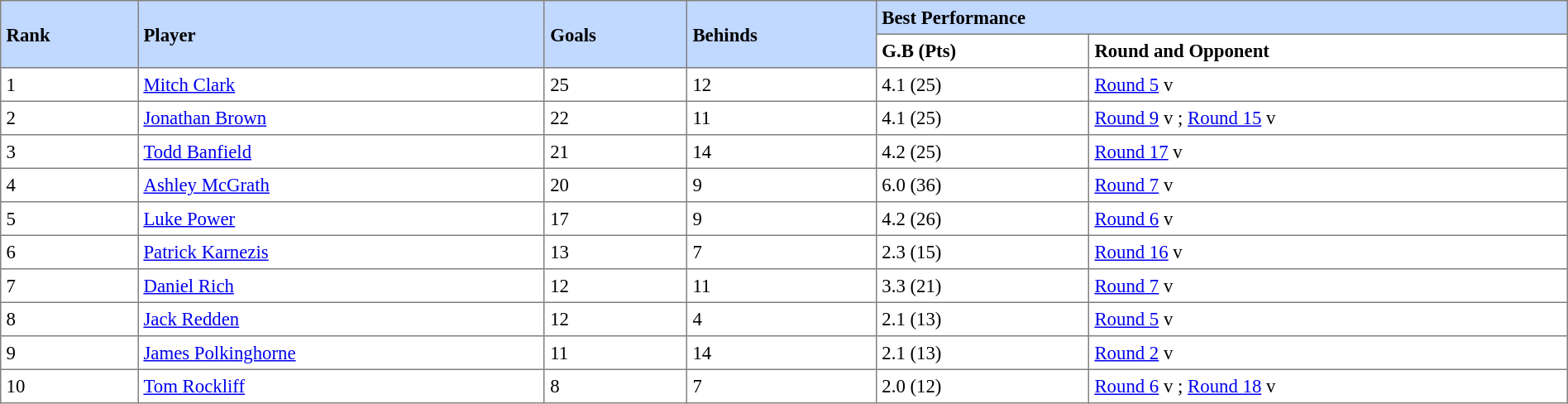<table border="1" cellpadding="4" cellspacing="0"  style="text-align:left; font-size:95%; border-collapse:collapse; width:100%;">
<tr style="background:#C1D8FF;">
<th rowspan="2">Rank</th>
<th rowspan="2">Player</th>
<th rowspan="2">Goals</th>
<th rowspan="2">Behinds</th>
<th colspan="2">Best Performance</th>
</tr>
<tr>
<th>G.B (Pts)</th>
<th>Round and Opponent</th>
</tr>
<tr>
<td>1</td>
<td><a href='#'>Mitch Clark</a></td>
<td>25</td>
<td>12</td>
<td>4.1 (25)</td>
<td><a href='#'>Round 5</a> v </td>
</tr>
<tr>
<td>2</td>
<td><a href='#'>Jonathan Brown</a></td>
<td>22</td>
<td>11</td>
<td>4.1 (25)</td>
<td><a href='#'>Round 9</a> v ; <a href='#'>Round 15</a> v </td>
</tr>
<tr>
<td>3</td>
<td><a href='#'>Todd Banfield</a></td>
<td>21</td>
<td>14</td>
<td>4.2 (25)</td>
<td><a href='#'>Round 17</a> v </td>
</tr>
<tr>
<td>4</td>
<td><a href='#'>Ashley McGrath</a></td>
<td>20</td>
<td>9</td>
<td>6.0 (36)</td>
<td><a href='#'>Round 7</a> v </td>
</tr>
<tr>
<td>5</td>
<td><a href='#'>Luke Power</a></td>
<td>17</td>
<td>9</td>
<td>4.2 (26)</td>
<td><a href='#'>Round 6</a> v </td>
</tr>
<tr>
<td>6</td>
<td><a href='#'>Patrick Karnezis</a></td>
<td>13</td>
<td>7</td>
<td>2.3 (15)</td>
<td><a href='#'>Round 16</a> v </td>
</tr>
<tr>
<td>7</td>
<td><a href='#'>Daniel Rich</a></td>
<td>12</td>
<td>11</td>
<td>3.3 (21)</td>
<td><a href='#'>Round 7</a> v </td>
</tr>
<tr>
<td>8</td>
<td><a href='#'>Jack Redden</a></td>
<td>12</td>
<td>4</td>
<td>2.1 (13)</td>
<td><a href='#'>Round 5</a> v </td>
</tr>
<tr>
<td>9</td>
<td><a href='#'>James Polkinghorne</a></td>
<td>11</td>
<td>14</td>
<td>2.1 (13)</td>
<td><a href='#'>Round 2</a> v </td>
</tr>
<tr>
<td>10</td>
<td><a href='#'>Tom Rockliff</a></td>
<td>8</td>
<td>7</td>
<td>2.0 (12)</td>
<td><a href='#'>Round 6</a> v ; <a href='#'>Round 18</a> v </td>
</tr>
</table>
